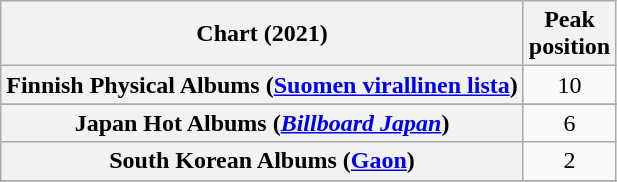<table class="wikitable sortable plainrowheaders" style="text-align:center">
<tr>
<th scope="col">Chart (2021)</th>
<th scope="col">Peak<br>position</th>
</tr>
<tr>
<th scope="row">Finnish Physical Albums (<a href='#'>Suomen virallinen lista</a>)</th>
<td>10</td>
</tr>
<tr>
</tr>
<tr>
<th scope="row">Japan Hot Albums (<em><a href='#'>Billboard Japan</a></em>)</th>
<td>6</td>
</tr>
<tr>
<th scope="row">South Korean Albums (<a href='#'>Gaon</a>)</th>
<td>2</td>
</tr>
<tr>
</tr>
<tr>
</tr>
</table>
